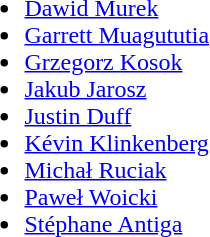<table>
<tr style="vertical-align: top;">
<td><br><ul><li> <a href='#'>Dawid Murek</a></li><li> <a href='#'>Garrett Muagututia</a></li><li> <a href='#'>Grzegorz Kosok</a></li><li> <a href='#'>Jakub Jarosz</a></li><li> <a href='#'>Justin Duff</a></li><li> <a href='#'>Kévin Klinkenberg</a></li><li> <a href='#'>Michał Ruciak</a></li><li> <a href='#'>Paweł Woicki</a></li><li> <a href='#'>Stéphane Antiga</a></li></ul></td>
</tr>
</table>
